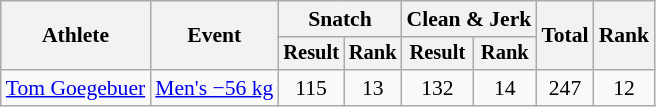<table class="wikitable" style="font-size:90%">
<tr>
<th rowspan="2">Athlete</th>
<th rowspan="2">Event</th>
<th colspan="2">Snatch</th>
<th colspan="2">Clean & Jerk</th>
<th rowspan="2">Total</th>
<th rowspan="2">Rank</th>
</tr>
<tr style="font-size:95%">
<th>Result</th>
<th>Rank</th>
<th>Result</th>
<th>Rank</th>
</tr>
<tr align=center>
<td align=left><a href='#'>Tom Goegebuer</a></td>
<td align=left><a href='#'>Men's −56 kg</a></td>
<td>115</td>
<td>13</td>
<td>132</td>
<td>14</td>
<td>247</td>
<td>12</td>
</tr>
</table>
